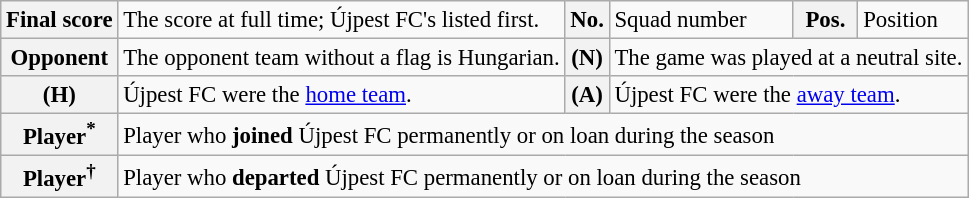<table class="wikitable" style="font-size:95%;">
<tr>
<th>Final score</th>
<td>The score at full time; Újpest FC's listed first.</td>
<th>No.</th>
<td>Squad number</td>
<th>Pos.</th>
<td>Position</td>
</tr>
<tr>
<th>Opponent</th>
<td>The opponent team without a flag is Hungarian.</td>
<th>(N)</th>
<td colspan="3">The game was played at a neutral site.</td>
</tr>
<tr>
<th>(H)</th>
<td>Újpest FC were the <a href='#'>home team</a>.</td>
<th>(A)</th>
<td colspan="3">Újpest FC were the <a href='#'>away team</a>.</td>
</tr>
<tr>
<th>Player<sup>*</sup></th>
<td colspan="5">Player who <strong>joined</strong> Újpest FC permanently or on loan during the season</td>
</tr>
<tr>
<th>Player<sup>†</sup></th>
<td colspan="5">Player who <strong>departed</strong> Újpest FC permanently or on loan during the season</td>
</tr>
</table>
